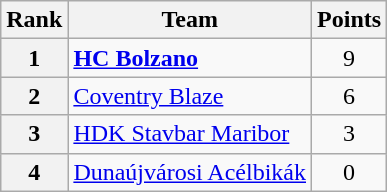<table class="wikitable" style="text-align: center;">
<tr>
<th>Rank</th>
<th>Team</th>
<th>Points</th>
</tr>
<tr>
<th>1</th>
<td style="text-align: left;"> <strong><a href='#'>HC Bolzano</a></strong></td>
<td>9</td>
</tr>
<tr>
<th>2</th>
<td style="text-align: left;"> <a href='#'>Coventry Blaze</a></td>
<td>6</td>
</tr>
<tr>
<th>3</th>
<td style="text-align: left;"> <a href='#'>HDK Stavbar Maribor</a></td>
<td>3</td>
</tr>
<tr>
<th>4</th>
<td style="text-align: left;"> <a href='#'>Dunaújvárosi Acélbikák</a></td>
<td>0</td>
</tr>
</table>
